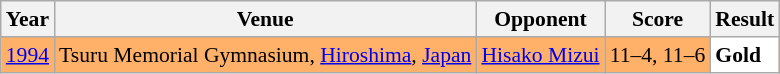<table class="sortable wikitable" style="font-size: 90%;">
<tr>
<th>Year</th>
<th>Venue</th>
<th>Opponent</th>
<th>Score</th>
<th>Result</th>
</tr>
<tr style="background:#FFB069">
<td align="center"><a href='#'>1994</a></td>
<td align="left">Tsuru Memorial Gymnasium, <a href='#'>Hiroshima</a>, <a href='#'>Japan</a></td>
<td align="left"> <a href='#'>Hisako Mizui</a></td>
<td align="left">11–4, 11–6</td>
<td style="text-align:left; background:white"> <strong>Gold</strong></td>
</tr>
</table>
